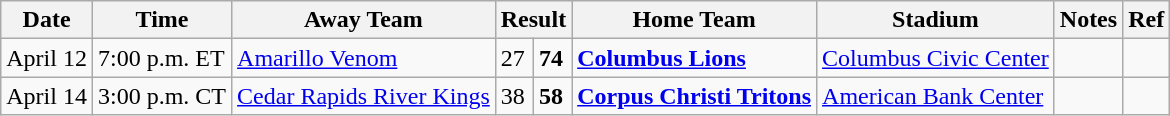<table class="wikitable">
<tr>
<th>Date</th>
<th>Time</th>
<th>Away Team</th>
<th colspan="2">Result</th>
<th>Home Team</th>
<th>Stadium</th>
<th>Notes</th>
<th>Ref</th>
</tr>
<tr>
<td>April 12</td>
<td>7:00 p.m. ET</td>
<td><a href='#'>Amarillo Venom</a></td>
<td>27</td>
<td><strong>74</strong></td>
<td><strong><a href='#'>Columbus Lions</a></strong></td>
<td><a href='#'>Columbus Civic Center</a></td>
<td></td>
<td></td>
</tr>
<tr>
<td>April 14</td>
<td>3:00 p.m. CT</td>
<td><a href='#'>Cedar Rapids River Kings</a></td>
<td>38</td>
<td><strong>58</strong></td>
<td><strong><a href='#'>Corpus Christi Tritons</a></strong></td>
<td><a href='#'>American Bank Center</a></td>
<td></td>
<td></td>
</tr>
</table>
